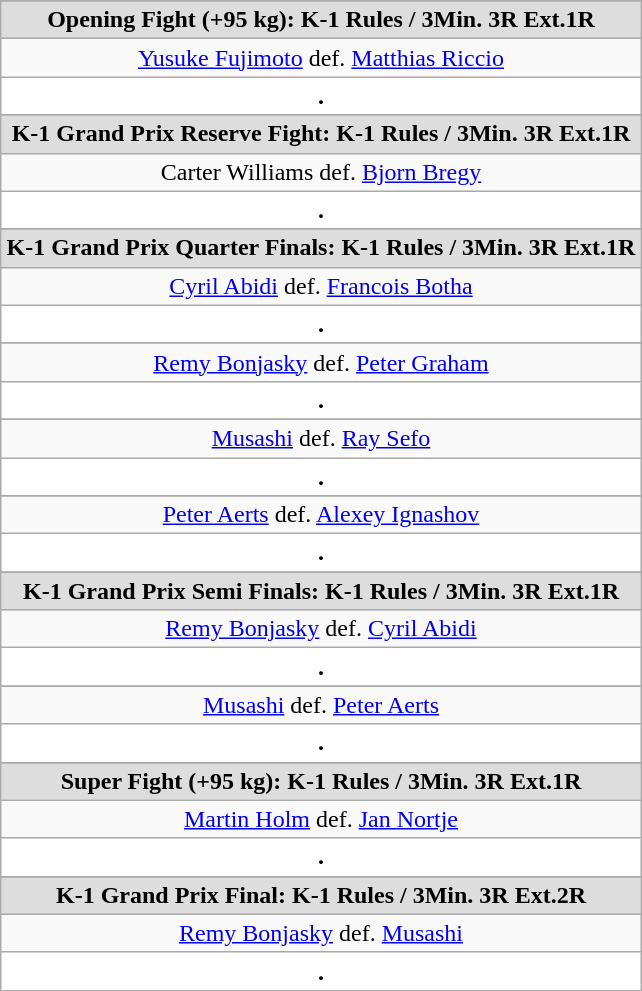<table class="wikitable" style="clear:both; margin:1.5em auto; text-align:center;">
<tr>
</tr>
<tr align="center"  bgcolor="#dddddd">
<td><strong>Opening Fight (+95 kg): K-1 Rules / 3Min. 3R Ext.1R</strong></td>
</tr>
<tr align="center"  bgcolor=>
<td align=center> <a href='#'>Yusuke Fujimoto</a> def. <a href='#'>Matthias Riccio</a> </td>
</tr>
<tr>
<th style=background:white colspan=2>.</th>
</tr>
<tr>
</tr>
<tr align="center"  bgcolor="#dddddd">
<td><strong>K-1 Grand Prix Reserve Fight: K-1 Rules / 3Min. 3R Ext.1R</strong></td>
</tr>
<tr align="center"  bgcolor=>
<td align=center> Carter Williams def. <a href='#'>Bjorn Bregy</a> </td>
</tr>
<tr>
<th style=background:white colspan=2>.</th>
</tr>
<tr>
</tr>
<tr align="center"  bgcolor="#dddddd">
<td><strong>K-1 Grand Prix Quarter Finals: K-1 Rules / 3Min. 3R Ext.1R</strong></td>
</tr>
<tr align="center"  bgcolor=>
<td align=center> <a href='#'>Cyril Abidi</a> def. <a href='#'>Francois Botha</a> </td>
</tr>
<tr>
<th style=background:white colspan=2>.</th>
</tr>
<tr>
</tr>
<tr align="center"  bgcolor=>
<td align=center> <a href='#'>Remy Bonjasky</a> def. <a href='#'>Peter Graham</a> </td>
</tr>
<tr>
<th style=background:white colspan=2>.</th>
</tr>
<tr>
</tr>
<tr align="center"  bgcolor=>
<td align=center> <a href='#'>Musashi</a> def. <a href='#'>Ray Sefo</a> </td>
</tr>
<tr>
<th style=background:white colspan=2>.</th>
</tr>
<tr>
</tr>
<tr align="center"  bgcolor=>
<td align=center> <a href='#'>Peter Aerts</a> def. <a href='#'>Alexey Ignashov</a> </td>
</tr>
<tr>
<th style=background:white colspan=2>.</th>
</tr>
<tr>
</tr>
<tr align="center"  bgcolor="#dddddd">
<td><strong>K-1 Grand Prix Semi Finals: K-1 Rules / 3Min. 3R Ext.1R</strong></td>
</tr>
<tr align="center"  bgcolor=>
<td align=center> <a href='#'>Remy Bonjasky</a> def. <a href='#'>Cyril Abidi</a> </td>
</tr>
<tr>
<th style=background:white colspan=2>.</th>
</tr>
<tr>
</tr>
<tr align="center"  bgcolor=>
<td align=center> <a href='#'>Musashi</a> def. <a href='#'>Peter Aerts</a> </td>
</tr>
<tr>
<th style=background:white colspan=2>.</th>
</tr>
<tr>
</tr>
<tr align="center"  bgcolor="#dddddd">
<td><strong>Super Fight (+95 kg): K-1 Rules / 3Min. 3R Ext.1R</strong></td>
</tr>
<tr align="center"  bgcolor=>
<td align=center> <a href='#'>Martin Holm</a> def. <a href='#'>Jan Nortje</a> </td>
</tr>
<tr>
<th style=background:white colspan=2>.</th>
</tr>
<tr>
</tr>
<tr align="center"  bgcolor="#dddddd">
<td><strong>K-1 Grand Prix Final: K-1 Rules / 3Min. 3R Ext.2R</strong></td>
</tr>
<tr align="center"  bgcolor=>
<td align=center> <a href='#'>Remy Bonjasky</a> def. <a href='#'>Musashi</a> </td>
</tr>
<tr>
<th style=background:white colspan=2>.</th>
</tr>
<tr>
</tr>
</table>
